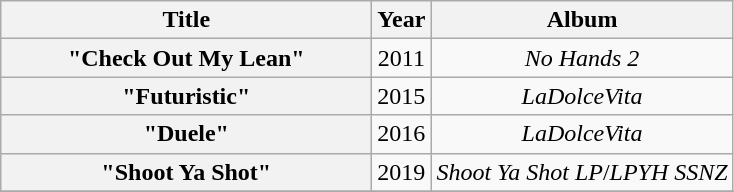<table class="wikitable plainrowheaders" style="text-align:center;">
<tr>
<th scope="col" rowspan="1" style="width:15em;">Title</th>
<th scope="col" rowspan="1">Year</th>
<th scope="col" rowspan="1">Album</th>
</tr>
<tr>
<th scope="row">"Check Out My Lean"<br></th>
<td>2011</td>
<td><em>No Hands 2</em></td>
</tr>
<tr>
<th scope="row">"Futuristic"</th>
<td>2015</td>
<td><em>LaDolceVita</em></td>
</tr>
<tr>
<th scope="row">"Duele"</th>
<td>2016</td>
<td><em>LaDolceVita</em></td>
</tr>
<tr>
<th scope="row">"Shoot Ya Shot"</th>
<td>2019</td>
<td><em>Shoot Ya Shot LP</em>/<em>LPYH SSNZ</em></td>
</tr>
<tr>
</tr>
</table>
